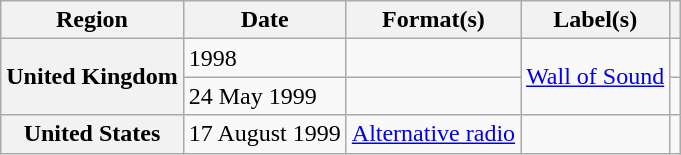<table class="wikitable plainrowheaders">
<tr>
<th scope="col">Region</th>
<th scope="col">Date</th>
<th scope="col">Format(s)</th>
<th scope="col">Label(s)</th>
<th scope="col"></th>
</tr>
<tr>
<th scope="row" rowspan="2">United Kingdom</th>
<td>1998</td>
<td></td>
<td rowspan="2"><a href='#'>Wall of Sound</a></td>
<td></td>
</tr>
<tr>
<td>24 May 1999</td>
<td></td>
<td></td>
</tr>
<tr>
<th scope="row">United States</th>
<td>17 August 1999</td>
<td><a href='#'>Alternative radio</a></td>
<td></td>
<td></td>
</tr>
</table>
